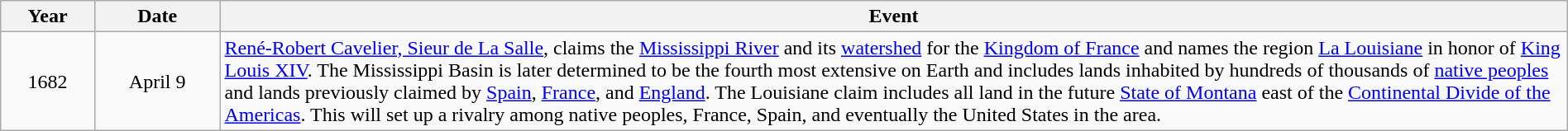<table class="wikitable" style="width:100%;">
<tr>
<th style="width:6%">Year</th>
<th style="width:8%">Date</th>
<th style="width:86%">Event</th>
</tr>
<tr>
<td align=center>1682</td>
<td align=center>April 9</td>
<td><a href='#'>René-Robert Cavelier, Sieur de La Salle</a>, claims the <a href='#'>Mississippi River</a> and its <a href='#'>watershed</a> for the <a href='#'>Kingdom of France</a> and names the region <a href='#'>La Louisiane</a> in honor of <a href='#'>King Louis XIV</a>.  The Mississippi Basin is later determined to be the fourth most extensive on Earth and includes lands inhabited by hundreds of thousands of <a href='#'>native peoples</a> and lands previously claimed by <a href='#'>Spain</a>, <a href='#'>France</a>, and <a href='#'>England</a>.  The Louisiane claim includes all land in the future <a href='#'>State of Montana</a> east of the <a href='#'>Continental Divide of the Americas</a>. This will set up a rivalry among native peoples, France, Spain, and eventually the United States in the area.</td>
</tr>
</table>
